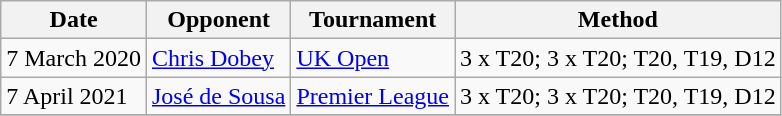<table class="wikitable">
<tr>
<th>Date</th>
<th>Opponent</th>
<th>Tournament</th>
<th>Method</th>
</tr>
<tr>
<td>7 March 2020</td>
<td> <a href='#'>Chris Dobey</a></td>
<td><a href='#'>UK Open</a></td>
<td>3 x T20; 3 x T20; T20, T19, D12</td>
</tr>
<tr>
<td>7 April 2021</td>
<td> <a href='#'>José de Sousa</a></td>
<td><a href='#'>Premier League</a></td>
<td>3 x T20; 3 x T20; T20, T19, D12</td>
</tr>
<tr>
</tr>
</table>
